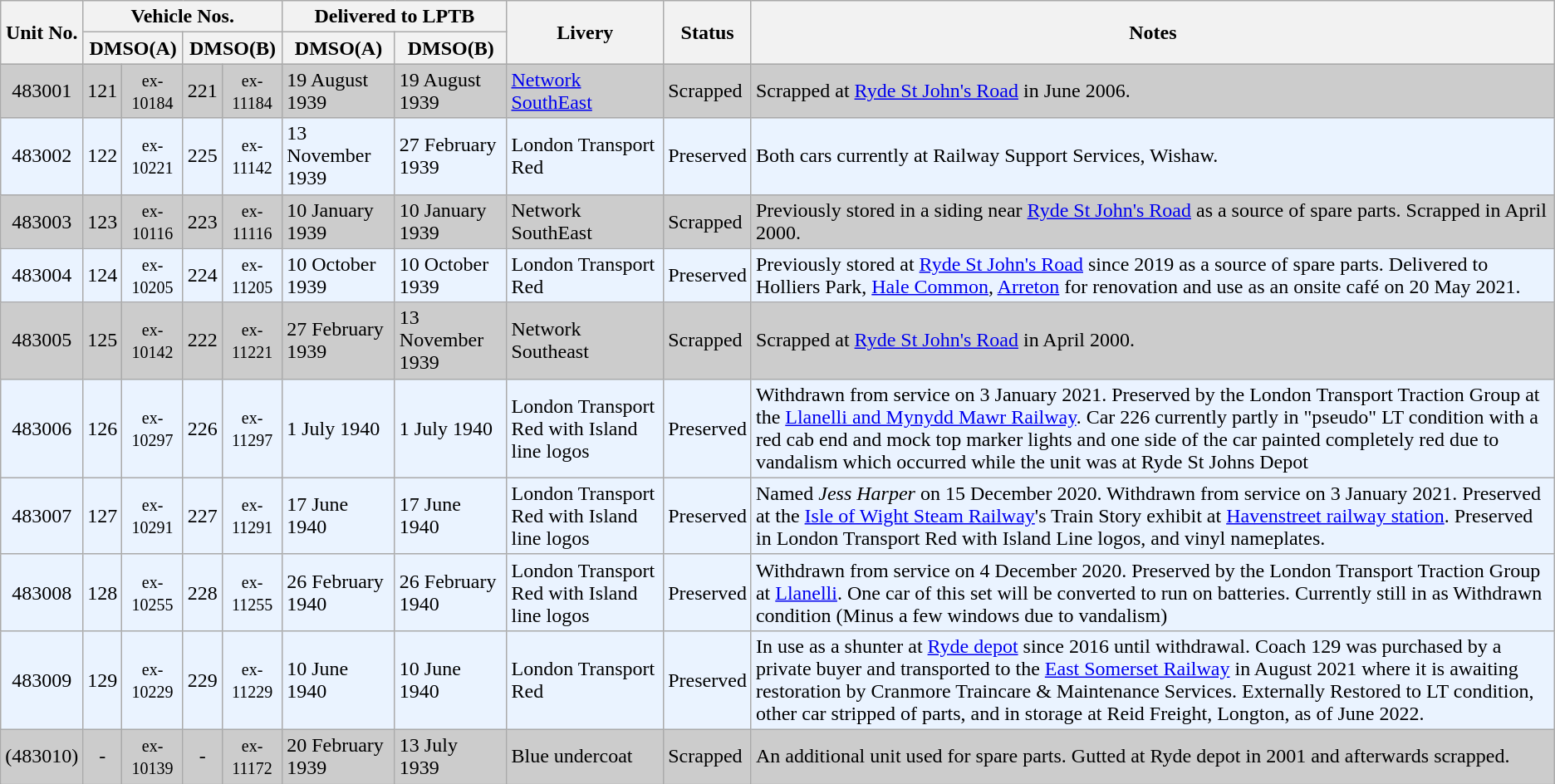<table class="wikitable">
<tr>
<th rowspan=2>Unit No.</th>
<th colspan=4>Vehicle Nos.</th>
<th colspan=2>Delivered to LPTB</th>
<th rowspan=2 align=left>Livery</th>
<th rowspan=2 align=left>Status</th>
<th rowspan=2 align=left>Notes</th>
</tr>
<tr>
<th colspan=2>DMSO(A)</th>
<th colspan=2>DMSO(B)</th>
<th>DMSO(A)</th>
<th>DMSO(B)</th>
</tr>
<tr style=background:#cccccc>
<td align=center>483001</td>
<td align=center>121</td>
<td align=center><small>ex-10184</small></td>
<td align=center>221</td>
<td align=center><small>ex-11184</small></td>
<td class=nowrap>19 August 1939</td>
<td class=nowrap>19 August 1939</td>
<td class=nowrap><a href='#'>Network SouthEast</a></td>
<td>Scrapped</td>
<td>Scrapped at <a href='#'>Ryde St John's Road</a> in June 2006.</td>
</tr>
<tr style=background:#eaf3ff>
<td align=center>483002</td>
<td align=center>122</td>
<td align=center><small>ex-10221</small></td>
<td align=center>225</td>
<td align=center><small>ex-11142</small></td>
<td class=nowrap>13 November 1939</td>
<td class=nowrap>27 February 1939</td>
<td class=nowrap>London Transport Red</td>
<td>Preserved</td>
<td>Both cars currently at Railway Support Services, Wishaw.</td>
</tr>
<tr style=background:#cccccc>
<td align=center>483003</td>
<td align=center>123</td>
<td align=center><small>ex-10116</small></td>
<td align=center>223</td>
<td align=center><small>ex-11116</small></td>
<td class=nowrap>10 January 1939</td>
<td class=nowrap>10 January 1939</td>
<td>Network SouthEast</td>
<td>Scrapped</td>
<td>Previously stored in a siding near <a href='#'>Ryde St John's Road</a> as a source of spare parts. Scrapped in April 2000.</td>
</tr>
<tr style=background:#eaf3ff>
<td align=center>483004</td>
<td align=center>124</td>
<td align=center><small>ex-10205</small></td>
<td align=center>224</td>
<td align=center><small>ex-11205</small></td>
<td class=nowrap>10 October 1939</td>
<td class=nowrap>10 October 1939</td>
<td class=nowrap>London Transport Red</td>
<td>Preserved</td>
<td>Previously stored at <a href='#'>Ryde St John's Road</a> since 2019 as a source of spare parts. Delivered to Holliers Park, <a href='#'>Hale Common</a>, <a href='#'>Arreton</a> for renovation and use as an onsite café on 20 May 2021.</td>
</tr>
<tr style=background:#cccccc>
<td align=center>483005</td>
<td align=center>125</td>
<td align=center><small>ex-10142</small></td>
<td align=center>222</td>
<td align=center><small>ex-11221</small></td>
<td class=nowrap>27 February 1939</td>
<td class=nowrap>13 November 1939</td>
<td class=nowrap>Network Southeast</td>
<td>Scrapped</td>
<td>Scrapped at <a href='#'>Ryde St John's Road</a> in April 2000.</td>
</tr>
<tr style=background:#eaf3ff>
<td align=center>483006</td>
<td align=center>126</td>
<td align=center><small>ex-10297</small></td>
<td align=center>226</td>
<td align=center><small>ex-11297</small></td>
<td class=nowrap>1 July 1940</td>
<td class=nowrap>1 July 1940</td>
<td class=nowrap>London Transport Red with Island line logos</td>
<td>Preserved</td>
<td>Withdrawn from service on 3 January 2021. Preserved by the London Transport Traction Group at the <a href='#'>Llanelli and Mynydd Mawr Railway</a>. Car 226 currently partly in "pseudo" LT condition with a red cab end and mock top marker lights and one side of the car painted completely red due to vandalism which occurred while the unit was at Ryde St Johns Depot  </td>
</tr>
<tr style=background:#eaf3ff>
<td align=center>483007</td>
<td align=center>127</td>
<td align=center><small>ex-10291</small></td>
<td align=center>227</td>
<td align=center><small>ex-11291</small></td>
<td class=nowrap>17 June 1940</td>
<td class=nowrap>17 June 1940</td>
<td class=nowrap>London Transport Red with Island line logos</td>
<td>Preserved</td>
<td>Named <em>Jess Harper</em> on 15 December 2020. Withdrawn from service on 3 January 2021. Preserved at the <a href='#'>Isle of Wight Steam Railway</a>'s Train Story exhibit at <a href='#'>Havenstreet railway station</a>. Preserved in London Transport Red with Island Line logos, and vinyl nameplates.</td>
</tr>
<tr style=background:#eaf3ff>
<td align=center>483008</td>
<td align=center>128</td>
<td align=center><small>ex-10255</small></td>
<td align=center>228</td>
<td align=center><small>ex-11255</small></td>
<td class=nowrap>26 February 1940</td>
<td class=nowrap>26 February 1940</td>
<td class=nowrap>London Transport Red with Island line logos</td>
<td>Preserved</td>
<td>Withdrawn from service on 4 December 2020. Preserved by the London Transport Traction Group at <a href='#'>Llanelli</a>. One car of this set will be converted to run on batteries. Currently still in as Withdrawn condition (Minus a few windows due to vandalism)</td>
</tr>
<tr style=background:#eaf3ff>
<td align=center>483009</td>
<td align=center>129</td>
<td align=center><small>ex-10229</small></td>
<td align=center>229</td>
<td align=center><small>ex-11229</small></td>
<td class=nowrap>10 June 1940</td>
<td class=nowrap>10 June 1940</td>
<td class=nowrap>London Transport Red</td>
<td>Preserved</td>
<td>In use as a shunter at <a href='#'>Ryde depot</a> since 2016 until withdrawal. Coach 129 was purchased by a private buyer and transported to the <a href='#'>East Somerset Railway</a> in August 2021 where it is awaiting restoration by  Cranmore Traincare & Maintenance Services. Externally Restored to LT condition, other car stripped of parts, and in storage at Reid Freight, Longton, as of June 2022.</td>
</tr>
<tr style=background:#cccccc>
<td align=center>(483010)</td>
<td align=center>-</td>
<td align=center><small>ex-10139</small></td>
<td align=center>-</td>
<td align=center><small>ex-11172</small></td>
<td class=nowrap>20 February 1939</td>
<td class=nowrap>13 July 1939</td>
<td>Blue undercoat</td>
<td>Scrapped</td>
<td>An additional unit used for spare parts. Gutted at Ryde depot in 2001 and afterwards scrapped.</td>
</tr>
</table>
